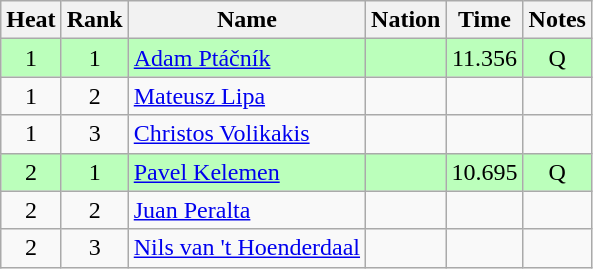<table class="wikitable sortable" style="text-align:center">
<tr>
<th>Heat</th>
<th>Rank</th>
<th>Name</th>
<th>Nation</th>
<th>Time</th>
<th>Notes</th>
</tr>
<tr bgcolor=bbffbb>
<td>1</td>
<td>1</td>
<td align=left><a href='#'>Adam Ptáčník</a></td>
<td align=left></td>
<td>11.356</td>
<td>Q</td>
</tr>
<tr>
<td>1</td>
<td>2</td>
<td align=left><a href='#'>Mateusz Lipa</a></td>
<td align=left></td>
<td></td>
<td></td>
</tr>
<tr>
<td>1</td>
<td>3</td>
<td align=left><a href='#'>Christos Volikakis</a></td>
<td align=left></td>
<td></td>
<td></td>
</tr>
<tr bgcolor=bbffbb>
<td>2</td>
<td>1</td>
<td align=left><a href='#'>Pavel Kelemen</a></td>
<td align=left></td>
<td>10.695</td>
<td>Q</td>
</tr>
<tr>
<td>2</td>
<td>2</td>
<td align=left><a href='#'>Juan Peralta</a></td>
<td align=left></td>
<td></td>
<td></td>
</tr>
<tr>
<td>2</td>
<td>3</td>
<td align=left><a href='#'>Nils van 't Hoenderdaal</a></td>
<td align=left></td>
<td></td>
<td></td>
</tr>
</table>
